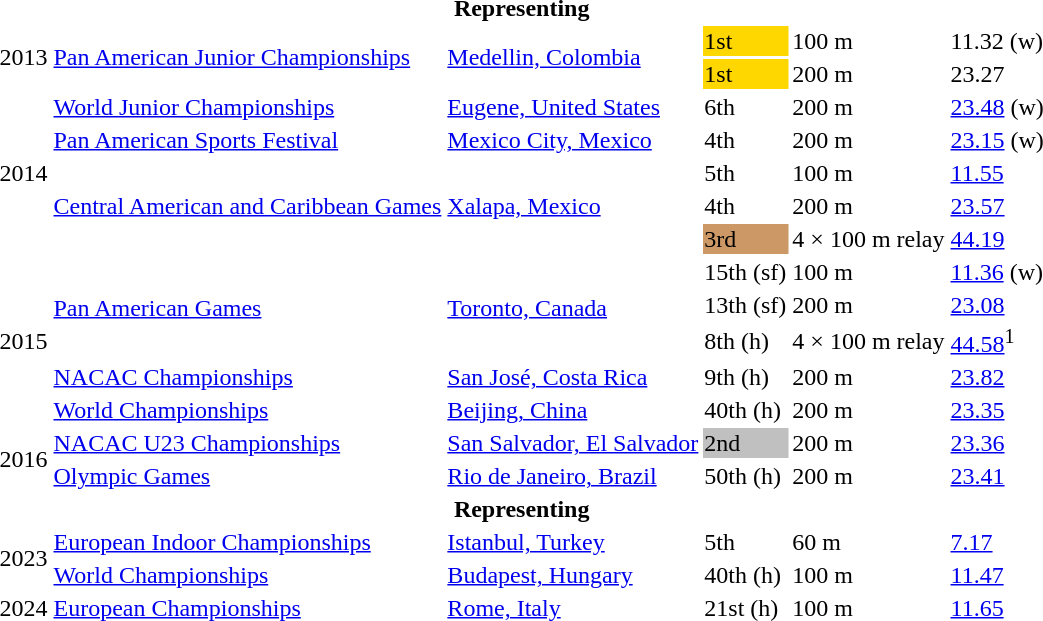<table>
<tr>
<th colspan="6">Representing </th>
</tr>
<tr>
<td rowspan=2>2013</td>
<td rowspan=2><a href='#'>Pan American Junior Championships</a></td>
<td rowspan=2><a href='#'>Medellin, Colombia</a></td>
<td bgcolor=gold>1st</td>
<td>100 m</td>
<td>11.32 (w)</td>
</tr>
<tr>
<td bgcolor=gold>1st</td>
<td>200 m</td>
<td>23.27</td>
</tr>
<tr>
<td rowspan=5>2014</td>
<td><a href='#'>World Junior Championships</a></td>
<td><a href='#'>Eugene, United States</a></td>
<td>6th</td>
<td>200 m</td>
<td><a href='#'>23.48</a> (w)</td>
</tr>
<tr>
<td><a href='#'>Pan American Sports Festival</a></td>
<td><a href='#'>Mexico City, Mexico</a></td>
<td>4th</td>
<td>200 m</td>
<td><a href='#'>23.15</a> (w)</td>
</tr>
<tr>
<td rowspan=3><a href='#'>Central American and Caribbean Games</a></td>
<td rowspan=3><a href='#'>Xalapa, Mexico</a></td>
<td>5th</td>
<td>100 m</td>
<td><a href='#'>11.55</a></td>
</tr>
<tr>
<td>4th</td>
<td>200 m</td>
<td><a href='#'>23.57</a></td>
</tr>
<tr>
<td bgcolor=cc9966>3rd</td>
<td>4 × 100 m relay</td>
<td><a href='#'>44.19</a></td>
</tr>
<tr>
<td rowspan=5>2015</td>
<td rowspan=3><a href='#'>Pan American Games</a></td>
<td rowspan=3><a href='#'>Toronto, Canada</a></td>
<td>15th (sf)</td>
<td>100 m</td>
<td><a href='#'>11.36</a> (w)</td>
</tr>
<tr>
<td>13th (sf)</td>
<td>200 m</td>
<td><a href='#'>23.08</a></td>
</tr>
<tr>
<td>8th (h)</td>
<td>4 × 100 m relay</td>
<td><a href='#'>44.58</a><sup>1</sup></td>
</tr>
<tr>
<td><a href='#'>NACAC Championships</a></td>
<td><a href='#'>San José, Costa Rica</a></td>
<td>9th (h)</td>
<td>200 m</td>
<td><a href='#'>23.82</a></td>
</tr>
<tr>
<td><a href='#'>World Championships</a></td>
<td><a href='#'>Beijing, China</a></td>
<td>40th (h)</td>
<td>200 m</td>
<td><a href='#'>23.35</a></td>
</tr>
<tr>
<td rowspan=2>2016</td>
<td><a href='#'>NACAC U23 Championships</a></td>
<td><a href='#'>San Salvador, El Salvador</a></td>
<td bgcolor=silver>2nd</td>
<td>200 m</td>
<td><a href='#'>23.36</a></td>
</tr>
<tr>
<td><a href='#'>Olympic Games</a></td>
<td><a href='#'>Rio de Janeiro, Brazil</a></td>
<td>50th (h)</td>
<td>200 m</td>
<td><a href='#'>23.41</a></td>
</tr>
<tr>
<th colspan="6">Representing </th>
</tr>
<tr>
<td rowspan=2>2023</td>
<td><a href='#'>European Indoor Championships</a></td>
<td><a href='#'>Istanbul, Turkey</a></td>
<td>5th</td>
<td>60 m</td>
<td><a href='#'>7.17</a></td>
</tr>
<tr>
<td><a href='#'>World Championships</a></td>
<td><a href='#'>Budapest, Hungary</a></td>
<td>40th (h)</td>
<td>100 m</td>
<td><a href='#'>11.47</a></td>
</tr>
<tr>
<td>2024</td>
<td><a href='#'>European Championships</a></td>
<td><a href='#'>Rome, Italy</a></td>
<td>21st (h)</td>
<td>100 m</td>
<td><a href='#'>11.65</a></td>
</tr>
</table>
